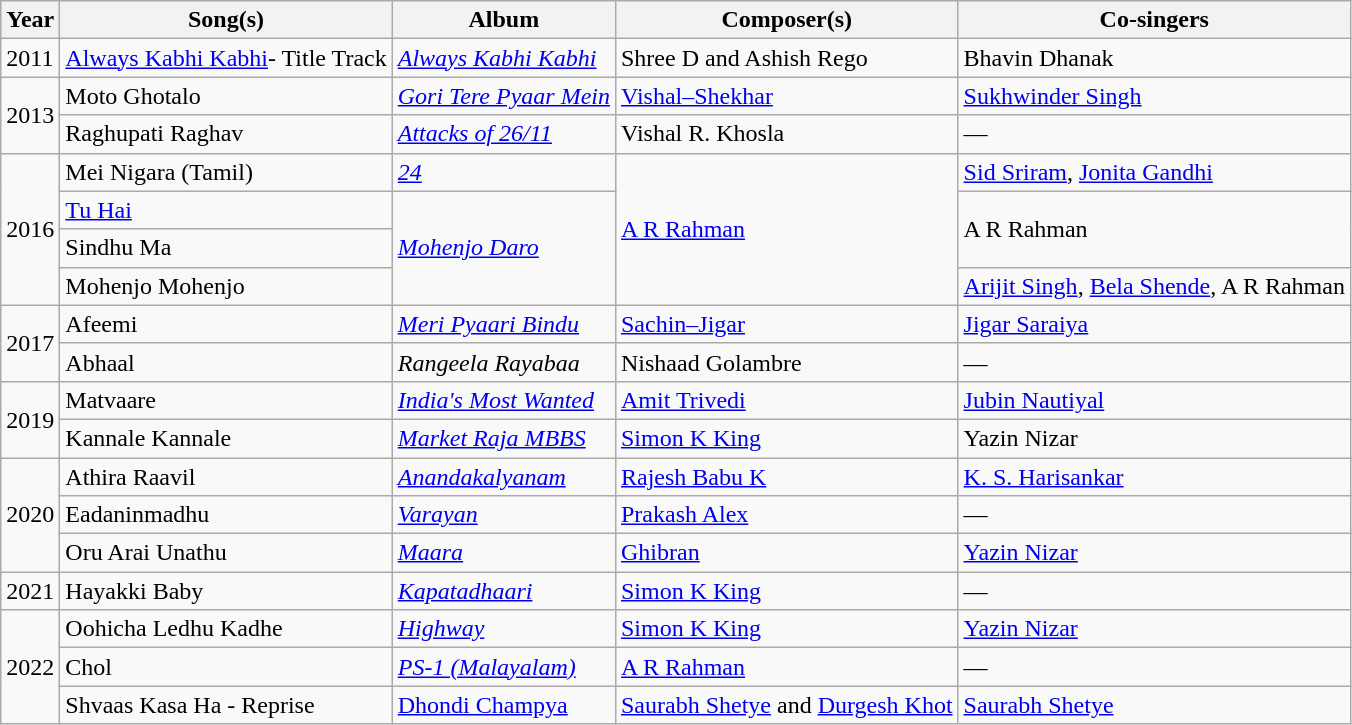<table class="wikitable">
<tr>
<th>Year</th>
<th>Song(s)</th>
<th>Album</th>
<th>Composer(s)</th>
<th>Co-singers</th>
</tr>
<tr>
<td>2011</td>
<td><a href='#'>Always Kabhi Kabhi</a>- Title Track</td>
<td><em><a href='#'>Always Kabhi Kabhi</a></em></td>
<td>Shree D and Ashish Rego</td>
<td>Bhavin Dhanak</td>
</tr>
<tr>
<td rowspan="2">2013</td>
<td>Moto Ghotalo</td>
<td><em><a href='#'>Gori Tere Pyaar Mein</a></em></td>
<td><a href='#'>Vishal–Shekhar</a></td>
<td><a href='#'>Sukhwinder Singh</a></td>
</tr>
<tr>
<td>Raghupati Raghav</td>
<td><a href='#'><em>Attacks of 26/11</em></a></td>
<td>Vishal R. Khosla</td>
<td>—</td>
</tr>
<tr>
<td rowspan="4">2016</td>
<td>Mei Nigara (Tamil)</td>
<td><a href='#'><em>24</em></a></td>
<td rowspan=4><a href='#'>A R Rahman</a></td>
<td><a href='#'>Sid Sriram</a>, <a href='#'>Jonita Gandhi</a></td>
</tr>
<tr>
<td><a href='#'>Tu Hai</a></td>
<td rowspan=3><a href='#'><em>Mohenjo Daro</em></a></td>
<td rowspan=2>A R Rahman</td>
</tr>
<tr>
<td>Sindhu Ma</td>
</tr>
<tr>
<td>Mohenjo Mohenjo</td>
<td><a href='#'>Arijit Singh</a>, <a href='#'>Bela Shende</a>, A R Rahman</td>
</tr>
<tr>
<td rowspan="2">2017</td>
<td>Afeemi</td>
<td><em><a href='#'>Meri Pyaari Bindu</a></em></td>
<td><a href='#'>Sachin–Jigar</a></td>
<td><a href='#'>Jigar Saraiya</a></td>
</tr>
<tr>
<td>Abhaal</td>
<td><em>Rangeela Rayabaa</em></td>
<td>Nishaad Golambre</td>
<td>—</td>
</tr>
<tr>
<td rowspan="2">2019</td>
<td>Matvaare</td>
<td><em><a href='#'>India's Most Wanted</a></em></td>
<td><a href='#'>Amit Trivedi</a></td>
<td><a href='#'>Jubin Nautiyal</a></td>
</tr>
<tr>
<td>Kannale Kannale</td>
<td><em><a href='#'>Market Raja MBBS</a></em></td>
<td><a href='#'>Simon K King</a></td>
<td>Yazin Nizar</td>
</tr>
<tr>
<td rowspan="3">2020</td>
<td>Athira Raavil</td>
<td><em><a href='#'>Anandakalyanam</a></em></td>
<td><a href='#'>Rajesh Babu K</a></td>
<td><a href='#'>K. S. Harisankar</a></td>
</tr>
<tr>
<td>Eadaninmadhu</td>
<td><em><a href='#'>Varayan</a></em></td>
<td><a href='#'>Prakash Alex</a></td>
<td>—</td>
</tr>
<tr>
<td>Oru Arai Unathu</td>
<td><em><a href='#'>Maara</a></em></td>
<td><a href='#'>Ghibran</a></td>
<td><a href='#'>Yazin Nizar</a></td>
</tr>
<tr>
<td>2021</td>
<td>Hayakki Baby</td>
<td><em><a href='#'>Kapatadhaari</a></em></td>
<td><a href='#'>Simon K King</a></td>
<td>—</td>
</tr>
<tr>
<td rowspan="3">2022</td>
<td>Oohicha Ledhu Kadhe</td>
<td><a href='#'><em>Highway</em></a></td>
<td><a href='#'>Simon K King</a></td>
<td><a href='#'>Yazin Nizar</a></td>
</tr>
<tr>
<td>Chol</td>
<td><a href='#'><em>PS-1 (Malayalam)</em></a></td>
<td><a href='#'>A R Rahman</a></td>
<td>—</td>
</tr>
<tr>
<td>Shvaas Kasa Ha - Reprise</td>
<td><a href='#'>Dhondi Champya</a></td>
<td><a href='#'>Saurabh Shetye</a> and <a href='#'>Durgesh Khot</a></td>
<td><a href='#'>Saurabh Shetye</a></td>
</tr>
</table>
